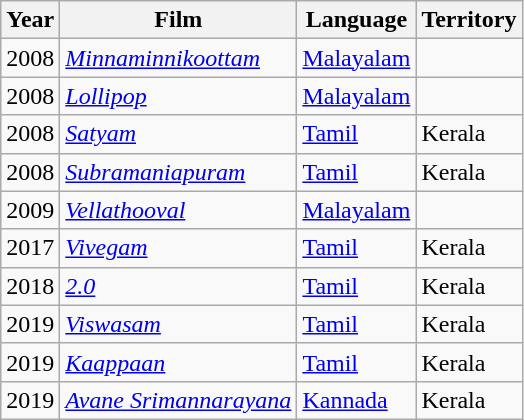<table class="wikitable">
<tr>
<th>Year</th>
<th>Film</th>
<th>Language</th>
<th>Territory</th>
</tr>
<tr>
<td>2008</td>
<td><em><a href='#'>Minnaminnikoottam</a></em></td>
<td><a href='#'>Malayalam</a></td>
<td></td>
</tr>
<tr>
<td>2008</td>
<td><em><a href='#'>Lollipop</a></em></td>
<td><a href='#'>Malayalam</a></td>
<td></td>
</tr>
<tr>
<td>2008</td>
<td><em><a href='#'>Satyam</a></em></td>
<td><a href='#'>Tamil</a></td>
<td>Kerala</td>
</tr>
<tr>
<td>2008</td>
<td><em><a href='#'>Subramaniapuram</a></em></td>
<td><a href='#'>Tamil</a></td>
<td>Kerala</td>
</tr>
<tr>
<td>2009</td>
<td><em><a href='#'>Vellathooval</a></em></td>
<td><a href='#'>Malayalam</a></td>
<td></td>
</tr>
<tr>
<td>2017</td>
<td><em><a href='#'>Vivegam</a></em></td>
<td><a href='#'>Tamil</a></td>
<td>Kerala</td>
</tr>
<tr>
<td>2018</td>
<td><em><a href='#'>2.0</a></em></td>
<td><a href='#'>Tamil</a></td>
<td>Kerala</td>
</tr>
<tr>
<td>2019</td>
<td><em><a href='#'>Viswasam</a></em></td>
<td><a href='#'>Tamil</a></td>
<td>Kerala</td>
</tr>
<tr>
<td>2019</td>
<td><em><a href='#'>Kaappaan</a></em></td>
<td><a href='#'>Tamil</a></td>
<td>Kerala</td>
</tr>
<tr>
<td>2019</td>
<td><em><a href='#'>Avane Srimannarayana</a></em></td>
<td><a href='#'>Kannada</a></td>
<td>Kerala</td>
</tr>
</table>
